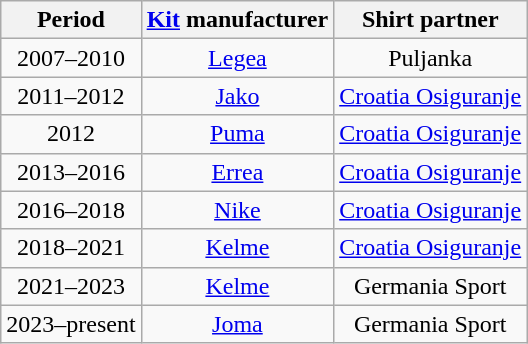<table class="wikitable" style="text-align: center">
<tr>
<th>Period</th>
<th><a href='#'>Kit</a> manufacturer</th>
<th>Shirt partner</th>
</tr>
<tr>
<td>2007–2010</td>
<td rowspan=1><a href='#'>Legea</a></td>
<td>Puljanka</td>
</tr>
<tr>
<td>2011–2012</td>
<td rowspan=1><a href='#'>Jako</a></td>
<td><a href='#'>Croatia Osiguranje</a></td>
</tr>
<tr>
<td>2012</td>
<td rowspan=1><a href='#'>Puma</a></td>
<td><a href='#'>Croatia Osiguranje</a></td>
</tr>
<tr>
<td>2013–2016</td>
<td rowspan=1><a href='#'>Errea</a></td>
<td><a href='#'>Croatia Osiguranje</a></td>
</tr>
<tr>
<td>2016–2018</td>
<td rowspan=1><a href='#'>Nike</a></td>
<td><a href='#'>Croatia Osiguranje</a></td>
</tr>
<tr>
<td>2018–2021</td>
<td rowspan=1><a href='#'>Kelme</a></td>
<td><a href='#'>Croatia Osiguranje</a></td>
</tr>
<tr>
<td>2021–2023</td>
<td rowspan=1><a href='#'>Kelme</a></td>
<td>Germania Sport</td>
</tr>
<tr>
<td>2023–present</td>
<td rowspan=1><a href='#'>Joma</a></td>
<td>Germania Sport</td>
</tr>
</table>
